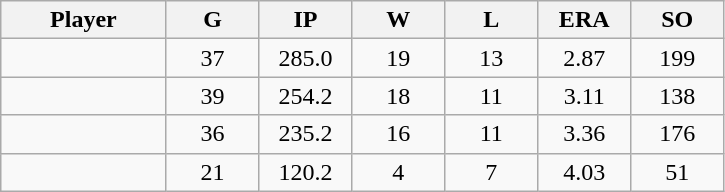<table class="wikitable sortable">
<tr>
<th bgcolor="#DDDDFF" width="16%">Player</th>
<th bgcolor="#DDDDFF" width="9%">G</th>
<th bgcolor="#DDDDFF" width="9%">IP</th>
<th bgcolor="#DDDDFF" width="9%">W</th>
<th bgcolor="#DDDDFF" width="9%">L</th>
<th bgcolor="#DDDDFF" width="9%">ERA</th>
<th bgcolor="#DDDDFF" width="9%">SO</th>
</tr>
<tr align="center">
<td></td>
<td>37</td>
<td>285.0</td>
<td>19</td>
<td>13</td>
<td>2.87</td>
<td>199</td>
</tr>
<tr align="center">
<td></td>
<td>39</td>
<td>254.2</td>
<td>18</td>
<td>11</td>
<td>3.11</td>
<td>138</td>
</tr>
<tr align="center">
<td></td>
<td>36</td>
<td>235.2</td>
<td>16</td>
<td>11</td>
<td>3.36</td>
<td>176</td>
</tr>
<tr align="center">
<td></td>
<td>21</td>
<td>120.2</td>
<td>4</td>
<td>7</td>
<td>4.03</td>
<td>51</td>
</tr>
</table>
